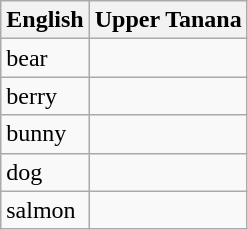<table class="wikitable">
<tr>
<th>English</th>
<th>Upper Tanana</th>
</tr>
<tr>
<td>bear</td>
<td></td>
</tr>
<tr>
<td>berry</td>
<td></td>
</tr>
<tr>
<td>bunny</td>
<td></td>
</tr>
<tr>
<td>dog</td>
<td></td>
</tr>
<tr>
<td>salmon</td>
<td></td>
</tr>
</table>
